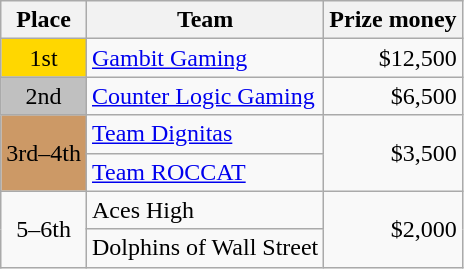<table class="wikitable" style="text-align:left">
<tr>
<th>Place</th>
<th>Team</th>
<th>Prize money</th>
</tr>
<tr>
<td style="text-align:center; background:gold;">1st</td>
<td><a href='#'>Gambit Gaming</a></td>
<td style="text-align:right">$12,500</td>
</tr>
<tr>
<td style="text-align:center; background:silver;">2nd</td>
<td><a href='#'>Counter Logic Gaming</a></td>
<td style="text-align:right">$6,500</td>
</tr>
<tr>
<td style="text-align:center; background:#c96;" rowspan="2">3rd–4th</td>
<td><a href='#'>Team Dignitas</a></td>
<td style="text-align:right" rowspan="2">$3,500</td>
</tr>
<tr>
<td><a href='#'>Team ROCCAT</a></td>
</tr>
<tr>
<td style="text-align:center" rowspan="2">5–6th</td>
<td>Aces High</td>
<td style="text-align:right" rowspan="2">$2,000</td>
</tr>
<tr>
<td>Dolphins of Wall Street</td>
</tr>
</table>
